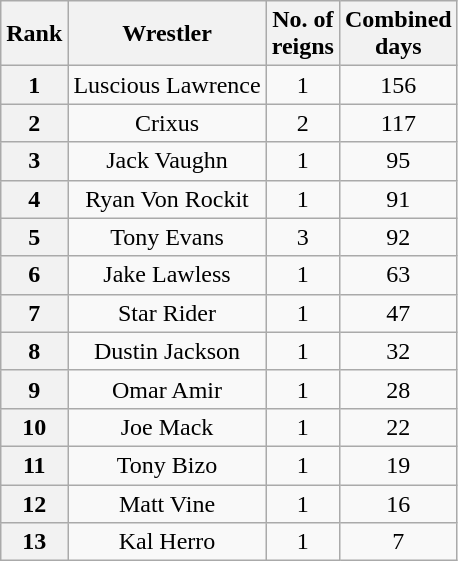<table class="wikitable sortable" style="text-align:center;">
<tr>
<th>Rank</th>
<th>Wrestler</th>
<th>No. of<br>reigns</th>
<th>Combined<br>days</th>
</tr>
<tr>
<th>1</th>
<td>Luscious Lawrence</td>
<td>1</td>
<td>156</td>
</tr>
<tr>
<th>2</th>
<td>Crixus</td>
<td>2</td>
<td>117</td>
</tr>
<tr>
<th>3</th>
<td>Jack Vaughn</td>
<td>1</td>
<td>95</td>
</tr>
<tr>
<th>4</th>
<td>Ryan Von Rockit</td>
<td>1</td>
<td>91</td>
</tr>
<tr>
<th>5</th>
<td>Tony Evans</td>
<td>3</td>
<td>92</td>
</tr>
<tr>
<th>6</th>
<td>Jake Lawless</td>
<td>1</td>
<td>63</td>
</tr>
<tr>
<th>7</th>
<td>Star Rider</td>
<td>1</td>
<td>47</td>
</tr>
<tr>
<th>8</th>
<td>Dustin Jackson</td>
<td>1</td>
<td>32</td>
</tr>
<tr>
<th>9</th>
<td>Omar Amir</td>
<td>1</td>
<td>28</td>
</tr>
<tr>
<th>10</th>
<td>Joe Mack</td>
<td>1</td>
<td>22</td>
</tr>
<tr>
<th>11</th>
<td>Tony Bizo</td>
<td>1</td>
<td>19</td>
</tr>
<tr>
<th>12</th>
<td>Matt Vine</td>
<td>1</td>
<td>16</td>
</tr>
<tr>
<th>13</th>
<td>Kal Herro</td>
<td>1</td>
<td>7</td>
</tr>
</table>
